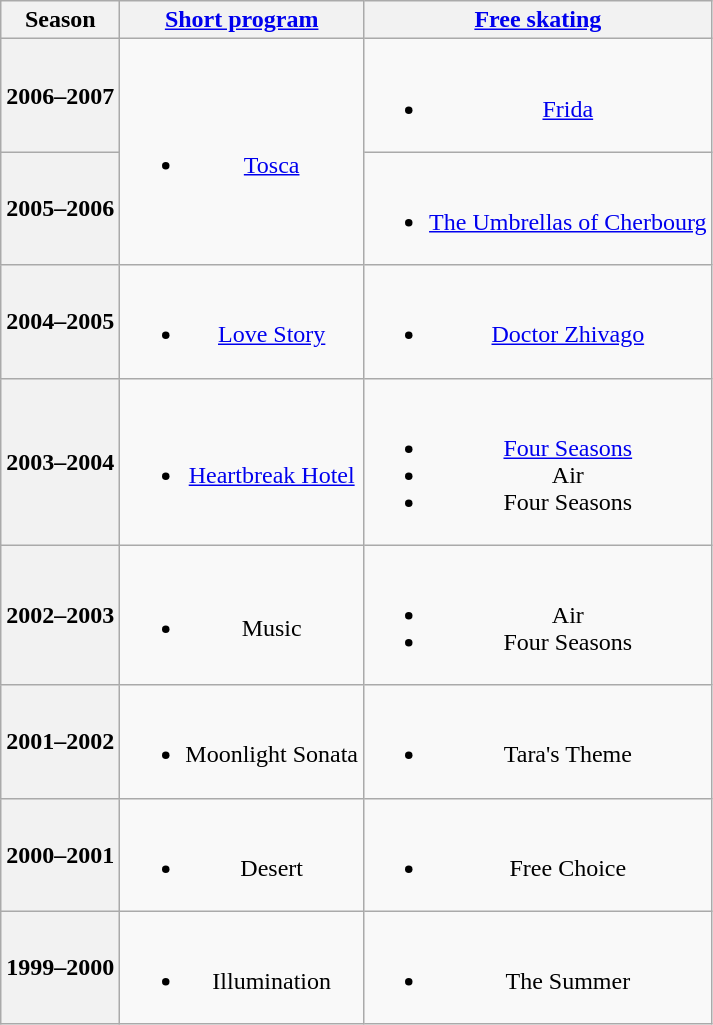<table class="wikitable" style="text-align:center">
<tr>
<th>Season</th>
<th><a href='#'>Short program</a></th>
<th><a href='#'>Free skating</a></th>
</tr>
<tr>
<th>2006–2007 <br> </th>
<td rowspan=2><br><ul><li><a href='#'>Tosca</a> <br></li></ul></td>
<td><br><ul><li><a href='#'>Frida</a> <br></li></ul></td>
</tr>
<tr>
<th>2005–2006 <br> </th>
<td><br><ul><li><a href='#'>The Umbrellas of Cherbourg</a> <br></li></ul></td>
</tr>
<tr>
<th>2004–2005 <br> </th>
<td><br><ul><li><a href='#'>Love Story</a> <br></li></ul></td>
<td><br><ul><li><a href='#'>Doctor Zhivago</a> <br></li></ul></td>
</tr>
<tr>
<th>2003–2004 <br> </th>
<td><br><ul><li><a href='#'>Heartbreak Hotel</a> <br></li></ul></td>
<td><br><ul><li><a href='#'>Four Seasons</a> <br></li><li>Air <br></li><li>Four Seasons <br></li></ul></td>
</tr>
<tr>
<th>2002–2003 <br> </th>
<td><br><ul><li>Music <br></li></ul></td>
<td><br><ul><li>Air <br></li><li>Four Seasons <br></li></ul></td>
</tr>
<tr>
<th>2001–2002 <br> </th>
<td><br><ul><li>Moonlight Sonata <br></li></ul></td>
<td><br><ul><li>Tara's Theme <br></li></ul></td>
</tr>
<tr>
<th>2000–2001 <br> </th>
<td><br><ul><li>Desert <br></li></ul></td>
<td><br><ul><li>Free Choice <br></li></ul></td>
</tr>
<tr>
<th>1999–2000 <br> </th>
<td><br><ul><li>Illumination <br></li></ul></td>
<td><br><ul><li>The Summer <br></li></ul></td>
</tr>
</table>
